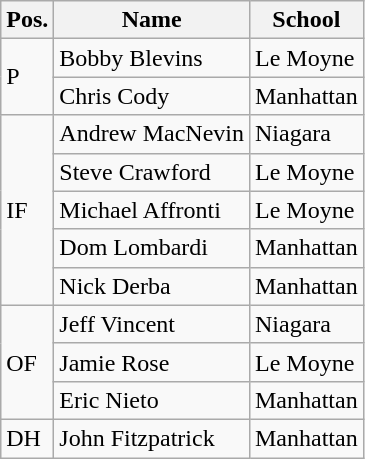<table class=wikitable>
<tr>
<th>Pos.</th>
<th>Name</th>
<th>School</th>
</tr>
<tr>
<td rowspan=2>P</td>
<td>Bobby Blevins</td>
<td>Le Moyne</td>
</tr>
<tr>
<td>Chris Cody</td>
<td>Manhattan</td>
</tr>
<tr>
<td rowspan=5>IF</td>
<td>Andrew MacNevin</td>
<td>Niagara</td>
</tr>
<tr>
<td>Steve Crawford</td>
<td>Le Moyne</td>
</tr>
<tr>
<td>Michael Affronti</td>
<td>Le Moyne</td>
</tr>
<tr>
<td>Dom Lombardi</td>
<td>Manhattan</td>
</tr>
<tr>
<td>Nick Derba</td>
<td>Manhattan</td>
</tr>
<tr>
<td rowspan=3>OF</td>
<td>Jeff Vincent</td>
<td>Niagara</td>
</tr>
<tr>
<td>Jamie Rose</td>
<td>Le Moyne</td>
</tr>
<tr>
<td>Eric Nieto</td>
<td>Manhattan</td>
</tr>
<tr>
<td>DH</td>
<td>John Fitzpatrick</td>
<td>Manhattan</td>
</tr>
</table>
